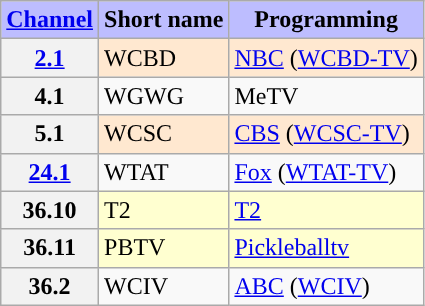<table class="wikitable">
<tr>
<th style="background-color: #bdbdff" scope = "col"><a href='#'>Channel</a></th>
<th style="background-color: #bdbdff" scope = "col">Short name</th>
<th style="background-color: #bdbdff" scope = "col">Programming</th>
</tr>
<tr>
<th scope = "row"><a href='#'>2.1</a></th>
<td style="background-color: #ffe8d0">WCBD</td>
<td style="background-color: #ffe8d0"><a href='#'>NBC</a> (<a href='#'>WCBD-TV</a>) </td>
</tr>
<tr>
<th scope = "row">4.1</th>
<td>WGWG</td>
<td>MeTV</td>
</tr>
<tr>
<th scope = "row">5.1</th>
<td style="background-color: #ffe8d0">WCSC</td>
<td style="background-color: #ffe8d0"><a href='#'>CBS</a> (<a href='#'>WCSC-TV</a>) </td>
</tr>
<tr>
<th scope = "row"><a href='#'>24.1</a></th>
<td>WTAT</td>
<td><a href='#'>Fox</a> (<a href='#'>WTAT-TV</a>)</td>
</tr>
<tr>
<th scope = "row">36.10</th>
<td style="background-color:#ffffd0">T2</td>
<td style="background-color:#ffffd0"><a href='#'>T2</a></td>
</tr>
<tr>
<th scope = "row">36.11</th>
<td style="background-color:#ffffd0">PBTV</td>
<td style="background-color:#ffffd0"><a href='#'>Pickleballtv</a></td>
</tr>
<tr>
<th scope = "row">36.2</th>
<td>WCIV</td>
<td><a href='#'>ABC</a> (<a href='#'>WCIV</a>)</td>
</tr>
</table>
